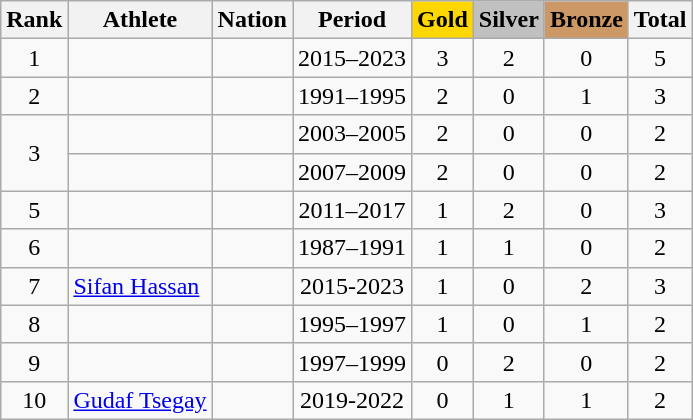<table class="wikitable sortable" style="text-align:center">
<tr>
<th>Rank</th>
<th>Athlete</th>
<th>Nation</th>
<th>Period</th>
<th style="background-color:gold">Gold</th>
<th style="background-color:silver">Silver</th>
<th style="background-color:#cc9966">Bronze</th>
<th>Total</th>
</tr>
<tr>
<td>1</td>
<td align=left></td>
<td align=left></td>
<td>2015–2023</td>
<td>3</td>
<td>2</td>
<td>0</td>
<td>5</td>
</tr>
<tr>
<td>2</td>
<td align=left></td>
<td align=left></td>
<td>1991–1995</td>
<td>2</td>
<td>0</td>
<td>1</td>
<td>3</td>
</tr>
<tr>
<td rowspan="2">3</td>
<td align="left"></td>
<td align=left></td>
<td>2003–2005</td>
<td>2</td>
<td>0</td>
<td>0</td>
<td>2</td>
</tr>
<tr>
<td align="left"></td>
<td align=left></td>
<td>2007–2009</td>
<td>2</td>
<td>0</td>
<td>0</td>
<td>2</td>
</tr>
<tr>
<td>5</td>
<td align=left></td>
<td align=left></td>
<td>2011–2017</td>
<td>1</td>
<td>2</td>
<td>0</td>
<td>3</td>
</tr>
<tr>
<td>6</td>
<td align=left></td>
<td align=left></td>
<td>1987–1991</td>
<td>1</td>
<td>1</td>
<td>0</td>
<td>2</td>
</tr>
<tr>
<td>7</td>
<td align="left"><a href='#'>Sifan Hassan</a></td>
<td align="left"></td>
<td>2015-2023</td>
<td>1</td>
<td>0</td>
<td>2</td>
<td>3</td>
</tr>
<tr>
<td>8</td>
<td align="left"></td>
<td align="left"></td>
<td>1995–1997</td>
<td>1</td>
<td>0</td>
<td>1</td>
<td>2</td>
</tr>
<tr>
<td>9</td>
<td align="left"></td>
<td align="left"></td>
<td>1997–1999</td>
<td>0</td>
<td>2</td>
<td>0</td>
<td>2</td>
</tr>
<tr>
<td>10</td>
<td align="left"><a href='#'>Gudaf Tsegay</a></td>
<td align="left"></td>
<td>2019-2022</td>
<td>0</td>
<td>1</td>
<td>1</td>
<td>2</td>
</tr>
</table>
